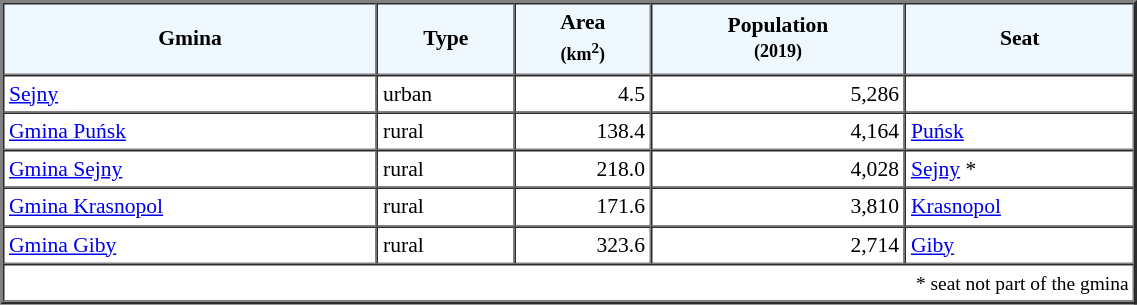<table width="60%" border="2" cellpadding="3" cellspacing="0" style="font-size:90%;line-height:120%;">
<tr bgcolor="F0F8FF">
<td style="text-align:center;"><strong>Gmina</strong></td>
<td style="text-align:center;"><strong>Type</strong></td>
<td style="text-align:center;"><strong>Area<br><small>(km<sup>2</sup>)</small></strong></td>
<td style="text-align:center;"><strong>Population<br><small>(2019)</small></strong></td>
<td style="text-align:center;"><strong>Seat</strong></td>
</tr>
<tr>
<td><a href='#'>Sejny</a></td>
<td>urban</td>
<td style="text-align:right;">4.5</td>
<td style="text-align:right;">5,286</td>
<td> </td>
</tr>
<tr>
<td><a href='#'>Gmina Puńsk</a></td>
<td>rural</td>
<td style="text-align:right;">138.4</td>
<td style="text-align:right;">4,164</td>
<td><a href='#'>Puńsk</a></td>
</tr>
<tr>
<td><a href='#'>Gmina Sejny</a></td>
<td>rural</td>
<td style="text-align:right;">218.0</td>
<td style="text-align:right;">4,028</td>
<td><a href='#'>Sejny</a> *</td>
</tr>
<tr>
<td><a href='#'>Gmina Krasnopol</a></td>
<td>rural</td>
<td style="text-align:right;">171.6</td>
<td style="text-align:right;">3,810</td>
<td><a href='#'>Krasnopol</a></td>
</tr>
<tr>
<td><a href='#'>Gmina Giby</a></td>
<td>rural</td>
<td style="text-align:right;">323.6</td>
<td style="text-align:right;">2,714</td>
<td><a href='#'>Giby</a></td>
</tr>
<tr>
<td colspan=5 style="text-align:right;font-size:90%">* seat not part of the gmina</td>
</tr>
<tr>
</tr>
</table>
